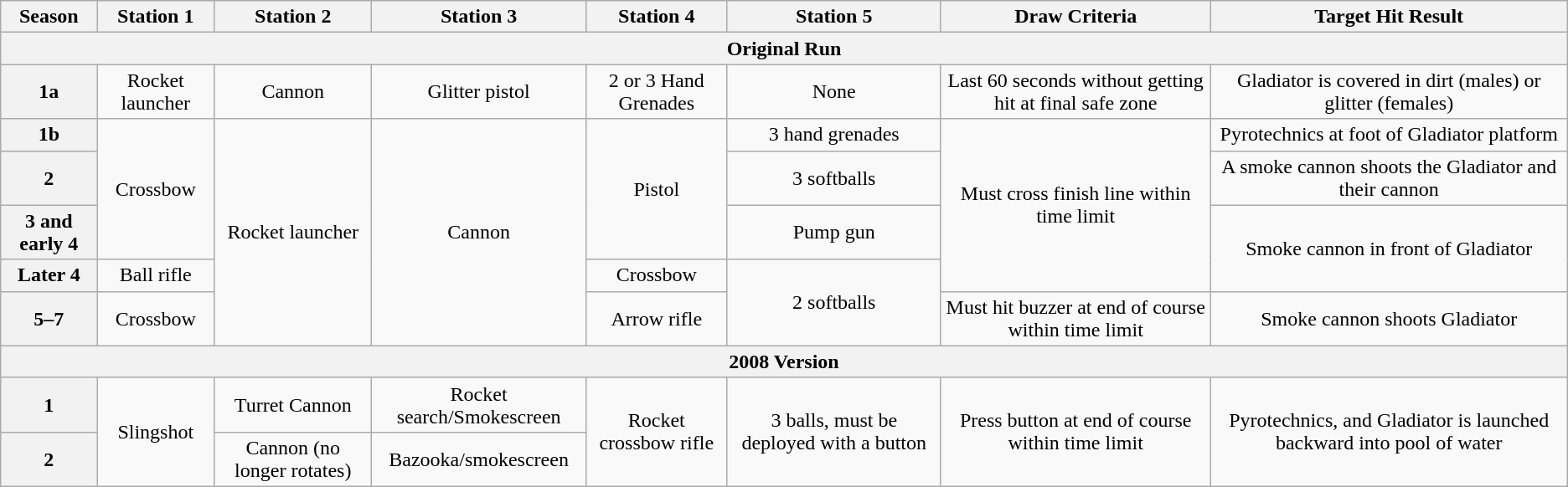<table class="wikitable" style="text-align:center;">
<tr>
<th>Season</th>
<th>Station 1</th>
<th>Station 2</th>
<th>Station 3</th>
<th>Station 4</th>
<th>Station 5</th>
<th>Draw Criteria</th>
<th>Target Hit Result</th>
</tr>
<tr>
<th colspan = 8>Original Run</th>
</tr>
<tr>
<th>1a</th>
<td>Rocket launcher</td>
<td>Cannon</td>
<td>Glitter pistol</td>
<td>2 or 3 Hand Grenades</td>
<td>None</td>
<td>Last 60 seconds without getting hit at final safe zone</td>
<td>Gladiator is covered in dirt (males) or glitter (females)</td>
</tr>
<tr>
<th>1b</th>
<td rowspan="3">Crossbow</td>
<td rowspan="5">Rocket launcher</td>
<td rowspan="5">Cannon</td>
<td rowspan="3">Pistol</td>
<td>3 hand grenades</td>
<td rowspan="4">Must cross finish line within time limit</td>
<td>Pyrotechnics at foot of Gladiator platform</td>
</tr>
<tr>
<th>2</th>
<td>3 softballs</td>
<td>A smoke cannon shoots the Gladiator and their cannon</td>
</tr>
<tr>
<th>3 and early 4</th>
<td>Pump gun</td>
<td rowspan="2">Smoke cannon in front of Gladiator</td>
</tr>
<tr>
<th>Later 4</th>
<td>Ball rifle</td>
<td>Crossbow</td>
<td rowspan="2">2 softballs</td>
</tr>
<tr>
<th>5–7</th>
<td>Crossbow</td>
<td>Arrow rifle</td>
<td>Must hit buzzer at end of course within time limit</td>
<td>Smoke cannon shoots Gladiator</td>
</tr>
<tr>
<th colspan = 8>2008 Version</th>
</tr>
<tr>
<th>1</th>
<td rowspan="2">Slingshot</td>
<td>Turret Cannon</td>
<td>Rocket search/Smokescreen</td>
<td rowspan="2">Rocket crossbow rifle</td>
<td rowspan="2">3 balls, must be deployed with a button</td>
<td rowspan="2">Press button at end of course within time limit</td>
<td rowspan="2">Pyrotechnics, and Gladiator is launched backward into pool of water</td>
</tr>
<tr>
<th>2</th>
<td>Cannon (no longer rotates)</td>
<td>Bazooka/smokescreen</td>
</tr>
</table>
